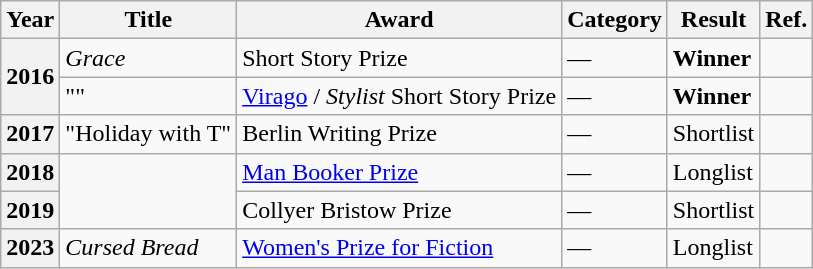<table class="wikitable sortable mw-collapsible">
<tr>
<th>Year</th>
<th>Title</th>
<th>Award</th>
<th>Category</th>
<th>Result</th>
<th>Ref.</th>
</tr>
<tr>
<th rowspan="2">2016</th>
<td><em>Grace</em></td>
<td> Short Story Prize</td>
<td>—</td>
<td><strong>Winner</strong></td>
<td></td>
</tr>
<tr>
<td>""</td>
<td><a href='#'>Virago</a> / <em>Stylist</em> Short Story Prize</td>
<td>—</td>
<td><strong>Winner</strong></td>
<td></td>
</tr>
<tr>
<th>2017</th>
<td>"Holiday with T"</td>
<td>Berlin Writing Prize</td>
<td>—</td>
<td>Shortlist</td>
<td></td>
</tr>
<tr>
<th>2018</th>
<td rowspan="2"></td>
<td><a href='#'>Man Booker Prize</a></td>
<td>—</td>
<td>Longlist</td>
<td></td>
</tr>
<tr>
<th>2019</th>
<td>Collyer Bristow Prize</td>
<td>—</td>
<td>Shortlist</td>
<td></td>
</tr>
<tr>
<th>2023</th>
<td><em>Cursed Bread</em></td>
<td><a href='#'>Women's Prize for Fiction</a></td>
<td>—</td>
<td>Longlist</td>
<td></td>
</tr>
</table>
